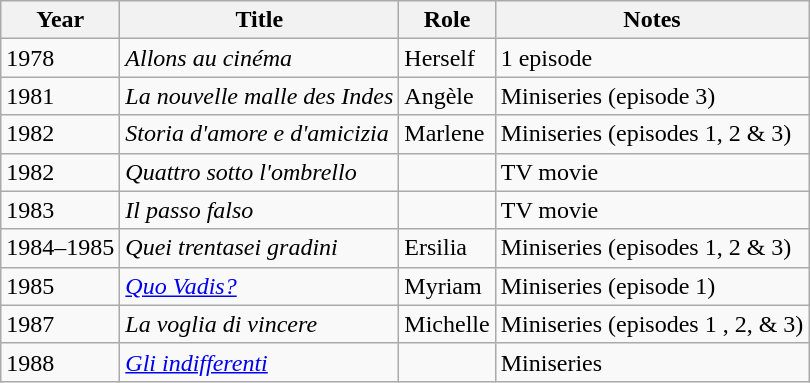<table class="wikitable">
<tr>
<th>Year</th>
<th>Title</th>
<th>Role</th>
<th>Notes</th>
</tr>
<tr>
<td>1978</td>
<td><em>Allons au cinéma</em></td>
<td>Herself</td>
<td>1 episode</td>
</tr>
<tr>
<td>1981</td>
<td><em>La nouvelle malle des Indes</em></td>
<td>Angèle</td>
<td>Miniseries (episode 3)</td>
</tr>
<tr>
<td>1982</td>
<td><em>Storia d'amore e d'amicizia</em></td>
<td>Marlene</td>
<td>Miniseries (episodes 1, 2 & 3)</td>
</tr>
<tr>
<td>1982</td>
<td><em>Quattro sotto l'ombrello</em></td>
<td></td>
<td>TV movie</td>
</tr>
<tr>
<td>1983</td>
<td><em>Il passo falso</em></td>
<td></td>
<td>TV movie</td>
</tr>
<tr>
<td>1984–1985</td>
<td><em>Quei trentasei gradini</em></td>
<td>Ersilia</td>
<td>Miniseries (episodes 1, 2 & 3)</td>
</tr>
<tr>
<td>1985</td>
<td><em><a href='#'>Quo Vadis?</a></em></td>
<td>Myriam</td>
<td>Miniseries (episode 1)</td>
</tr>
<tr>
<td>1987</td>
<td><em>La voglia di vincere</em></td>
<td>Michelle</td>
<td>Miniseries (episodes 1 , 2, & 3)</td>
</tr>
<tr>
<td>1988</td>
<td><em><a href='#'>Gli indifferenti</a></em></td>
<td></td>
<td>Miniseries</td>
</tr>
</table>
